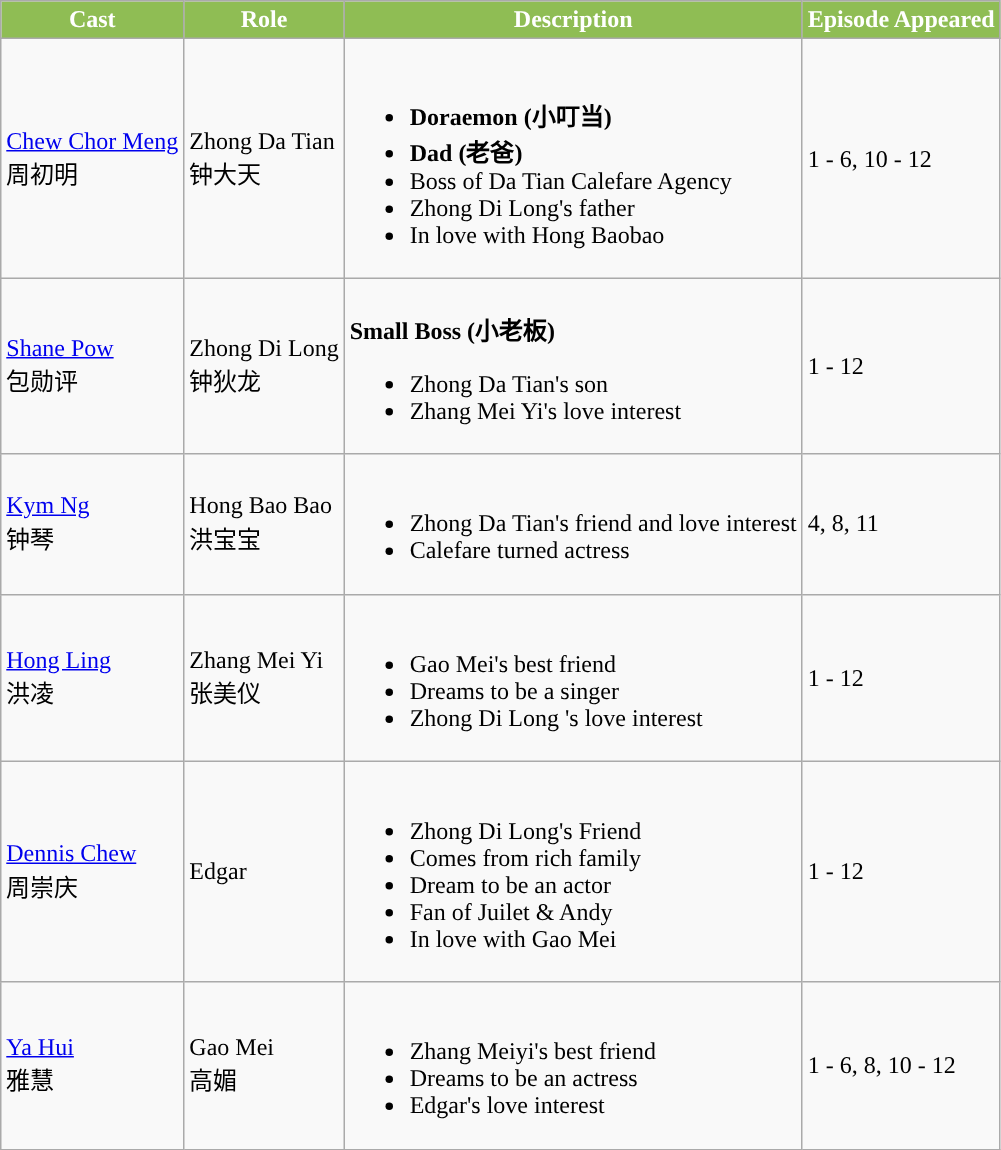<table class="wikitable">
<tr>
<th style="background:#8fbd54; color:white;">Cast</th>
<th style="background:#8fbd54; color:white;">Role</th>
<th style="background:#8fbd54; color:white;">Description</th>
<th style="background:#8fbd54; color:white;">Episode Appeared</th>
</tr>
<tr>
<td><a href='#'>Chew Chor Meng</a> <br> 周初明</td>
<td>Zhong Da Tian <br> 钟大天</td>
<td><br><ul><li><strong>Doraemon (小叮当)</strong></li><li><strong>Dad (老爸)</strong></li><li>Boss of Da Tian Calefare Agency</li><li>Zhong Di Long's father</li><li>In love with Hong Baobao</li></ul></td>
<td>1 - 6, 10 - 12</td>
</tr>
<tr>
<td><a href='#'>Shane Pow</a> <br> 包勋评</td>
<td>Zhong Di Long <br> 钟狄龙</td>
<td><br><strong>Small Boss (小老板)</strong><ul><li>Zhong Da Tian's son</li><li>Zhang Mei Yi's love interest</li></ul></td>
<td>1 - 12</td>
</tr>
<tr>
<td><a href='#'>Kym Ng</a> <br> 钟琴</td>
<td>Hong Bao Bao <br> 洪宝宝</td>
<td><br><ul><li>Zhong Da Tian's friend and love interest</li><li>Calefare turned actress</li></ul></td>
<td>4, 8, 11</td>
</tr>
<tr>
<td><a href='#'>Hong Ling</a> <br> 洪凌</td>
<td>Zhang Mei Yi <br> 张美仪</td>
<td><br><ul><li>Gao Mei's best friend</li><li>Dreams to be a singer</li><li>Zhong Di Long 's love interest</li></ul></td>
<td>1 - 12</td>
</tr>
<tr>
<td><a href='#'>Dennis Chew</a> <br> 周崇庆</td>
<td>Edgar</td>
<td><br><ul><li>Zhong Di Long's Friend</li><li>Comes from rich family</li><li>Dream to be an actor</li><li>Fan of Juilet & Andy</li><li>In love with Gao Mei</li></ul></td>
<td>1 - 12</td>
</tr>
<tr>
<td><a href='#'>Ya Hui</a> <br> 雅慧</td>
<td>Gao Mei <br> 高媚</td>
<td><br><ul><li>Zhang Meiyi's best friend</li><li>Dreams to be an actress</li><li>Edgar's love interest</li></ul></td>
<td>1 - 6, 8, 10 - 12</td>
</tr>
</table>
